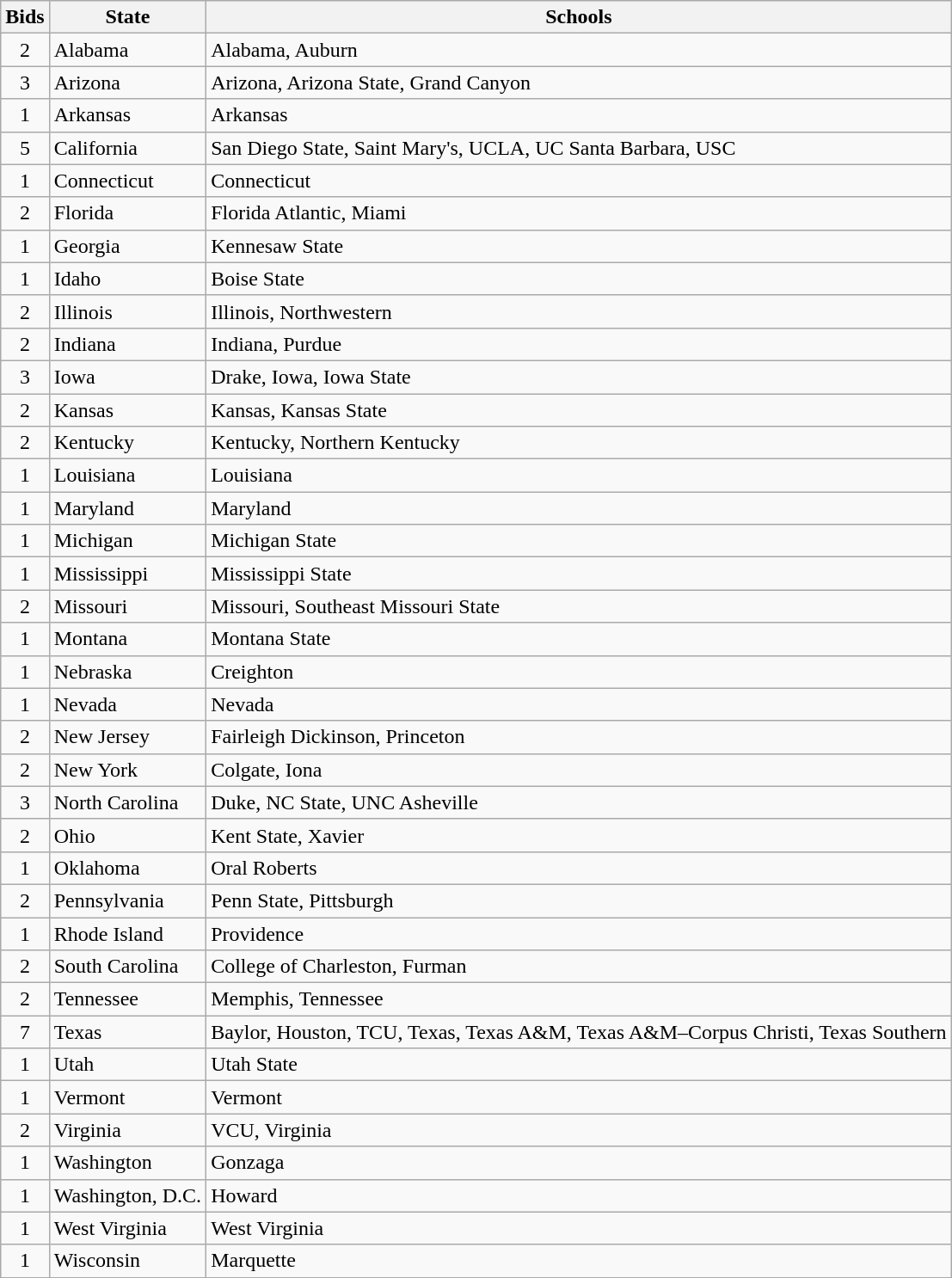<table class="wikitable sortable">
<tr>
<th>Bids</th>
<th>State</th>
<th class=unsortable>Schools</th>
</tr>
<tr>
<td style="text-align:center">2</td>
<td>Alabama</td>
<td>Alabama, Auburn</td>
</tr>
<tr>
<td style="text-align:center">3</td>
<td>Arizona</td>
<td>Arizona, Arizona State, Grand Canyon</td>
</tr>
<tr>
<td style="text-align:center">1</td>
<td>Arkansas</td>
<td>Arkansas</td>
</tr>
<tr>
<td style="text-align:center">5</td>
<td>California</td>
<td>San Diego State, Saint Mary's, UCLA, UC Santa Barbara, USC</td>
</tr>
<tr>
<td style="text-align:center">1</td>
<td>Connecticut</td>
<td>Connecticut</td>
</tr>
<tr>
<td style="text-align:center">2</td>
<td>Florida</td>
<td>Florida Atlantic, Miami</td>
</tr>
<tr>
<td style="text-align:center">1</td>
<td>Georgia</td>
<td>Kennesaw State</td>
</tr>
<tr>
<td style="text-align:center">1</td>
<td>Idaho</td>
<td>Boise State</td>
</tr>
<tr>
<td style="text-align:center">2</td>
<td>Illinois</td>
<td>Illinois, Northwestern</td>
</tr>
<tr>
<td style="text-align:center">2</td>
<td>Indiana</td>
<td>Indiana, Purdue</td>
</tr>
<tr>
<td style="text-align:center">3</td>
<td>Iowa</td>
<td>Drake, Iowa, Iowa State</td>
</tr>
<tr>
<td style="text-align:center">2</td>
<td>Kansas</td>
<td>Kansas, Kansas State</td>
</tr>
<tr>
<td style="text-align:center">2</td>
<td>Kentucky</td>
<td>Kentucky, Northern Kentucky</td>
</tr>
<tr>
<td style="text-align:center">1</td>
<td>Louisiana</td>
<td>Louisiana</td>
</tr>
<tr>
<td style="text-align:center">1</td>
<td>Maryland</td>
<td>Maryland</td>
</tr>
<tr>
<td style="text-align:center">1</td>
<td>Michigan</td>
<td>Michigan State</td>
</tr>
<tr>
<td style="text-align:center">1</td>
<td>Mississippi</td>
<td>Mississippi State</td>
</tr>
<tr>
<td style="text-align:center">2</td>
<td>Missouri</td>
<td>Missouri, Southeast Missouri State</td>
</tr>
<tr>
<td style="text-align:center">1</td>
<td>Montana</td>
<td>Montana State</td>
</tr>
<tr>
<td style="text-align:center">1</td>
<td>Nebraska</td>
<td>Creighton</td>
</tr>
<tr>
<td style="text-align:center">1</td>
<td>Nevada</td>
<td>Nevada</td>
</tr>
<tr>
<td style="text-align:center">2</td>
<td>New Jersey</td>
<td>Fairleigh Dickinson, Princeton</td>
</tr>
<tr>
<td style="text-align:center">2</td>
<td>New York</td>
<td>Colgate, Iona</td>
</tr>
<tr>
<td style="text-align:center">3</td>
<td>North Carolina</td>
<td>Duke, NC State, UNC Asheville</td>
</tr>
<tr>
<td style="text-align:center">2</td>
<td>Ohio</td>
<td>Kent State, Xavier</td>
</tr>
<tr>
<td style="text-align:center">1</td>
<td>Oklahoma</td>
<td>Oral Roberts</td>
</tr>
<tr>
<td style="text-align:center">2</td>
<td>Pennsylvania</td>
<td>Penn State, Pittsburgh</td>
</tr>
<tr>
<td style="text-align:center">1</td>
<td>Rhode Island</td>
<td>Providence</td>
</tr>
<tr>
<td style="text-align:center">2</td>
<td>South Carolina</td>
<td>College of Charleston, Furman</td>
</tr>
<tr>
<td style="text-align:center">2</td>
<td>Tennessee</td>
<td>Memphis, Tennessee</td>
</tr>
<tr>
<td style="text-align:center">7</td>
<td>Texas</td>
<td>Baylor, Houston, TCU, Texas, Texas A&M, Texas A&M–Corpus Christi, Texas Southern</td>
</tr>
<tr>
<td style="text-align:center">1</td>
<td>Utah</td>
<td>Utah State</td>
</tr>
<tr>
<td style="text-align:center">1</td>
<td>Vermont</td>
<td>Vermont</td>
</tr>
<tr>
<td style="text-align:center">2</td>
<td>Virginia</td>
<td>VCU, Virginia</td>
</tr>
<tr>
<td style="text-align:center">1</td>
<td>Washington</td>
<td>Gonzaga</td>
</tr>
<tr>
<td style="text-align:center">1</td>
<td>Washington, D.C.</td>
<td>Howard</td>
</tr>
<tr>
<td style="text-align:center">1</td>
<td>West Virginia</td>
<td>West Virginia</td>
</tr>
<tr>
<td style="text-align:center">1</td>
<td>Wisconsin</td>
<td>Marquette</td>
</tr>
<tr>
</tr>
</table>
